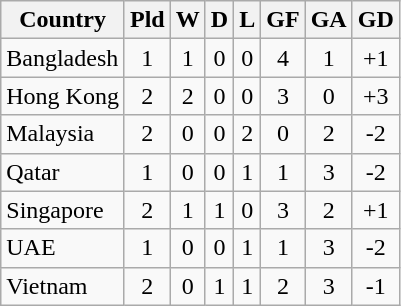<table class="wikitable sortable" style="text-align: center;">
<tr>
<th>Country</th>
<th>Pld</th>
<th>W</th>
<th>D</th>
<th>L</th>
<th>GF</th>
<th>GA</th>
<th>GD</th>
</tr>
<tr>
<td align=left> Bangladesh</td>
<td>1</td>
<td>1</td>
<td>0</td>
<td>0</td>
<td>4</td>
<td>1</td>
<td>+1</td>
</tr>
<tr>
<td align=left> Hong Kong</td>
<td>2</td>
<td>2</td>
<td>0</td>
<td>0</td>
<td>3</td>
<td>0</td>
<td>+3</td>
</tr>
<tr>
<td align=left> Malaysia</td>
<td>2</td>
<td>0</td>
<td>0</td>
<td>2</td>
<td>0</td>
<td>2</td>
<td>-2</td>
</tr>
<tr>
<td align=left> Qatar</td>
<td>1</td>
<td>0</td>
<td>0</td>
<td>1</td>
<td>1</td>
<td>3</td>
<td>-2</td>
</tr>
<tr>
<td align=left> Singapore</td>
<td>2</td>
<td>1</td>
<td>1</td>
<td>0</td>
<td>3</td>
<td>2</td>
<td>+1</td>
</tr>
<tr>
<td align=left> UAE</td>
<td>1</td>
<td>0</td>
<td>0</td>
<td>1</td>
<td>1</td>
<td>3</td>
<td>-2</td>
</tr>
<tr>
<td align=left> Vietnam</td>
<td>2</td>
<td>0</td>
<td>1</td>
<td>1</td>
<td>2</td>
<td>3</td>
<td>-1</td>
</tr>
</table>
